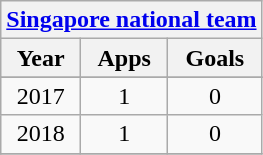<table class="wikitable" style="text-align:center">
<tr>
<th colspan=3><a href='#'>Singapore national team</a></th>
</tr>
<tr>
<th>Year</th>
<th>Apps</th>
<th>Goals</th>
</tr>
<tr>
</tr>
<tr>
<td>2017</td>
<td>1</td>
<td>0</td>
</tr>
<tr>
<td>2018</td>
<td>1</td>
<td>0</td>
</tr>
<tr>
</tr>
</table>
